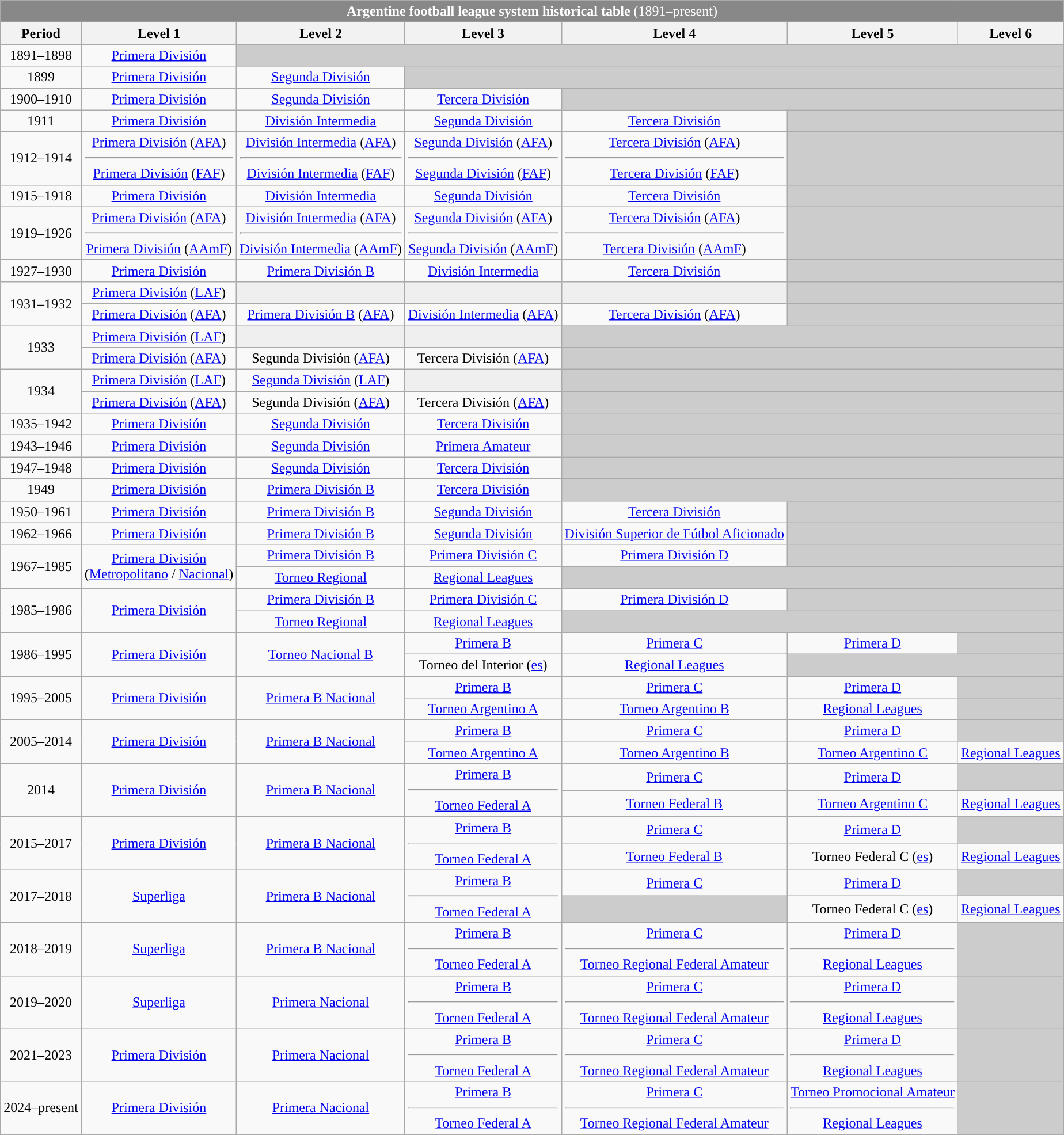<table class="wikitable sortable" style="text-align:center; margin-right:auto; margin-left: left;">
<tr>
<td colspan="7" style="background:#888888; color:#ffffff"><strong>Argentine football league system historical table</strong> (1891–present)</td>
</tr>
<tr style="background:#dddddd;">
<th>Period</th>
<th>Level 1</th>
<th>Level 2</th>
<th>Level 3</th>
<th>Level 4</th>
<th>Level 5</th>
<th>Level 6</th>
</tr>
<tr>
<td>1891–1898</td>
<td><a href='#'>Primera División</a></td>
<td colspan="5" style="background:#cccccc;"></td>
</tr>
<tr>
<td>1899</td>
<td><a href='#'>Primera División</a></td>
<td><a href='#'>Segunda División</a></td>
<td colspan="4" style="background:#cccccc;"></td>
</tr>
<tr>
<td>1900–1910</td>
<td><a href='#'>Primera División</a></td>
<td><a href='#'>Segunda División</a></td>
<td><a href='#'>Tercera División</a></td>
<td colspan="3" style="background:#cccccc;"></td>
</tr>
<tr>
<td>1911</td>
<td><a href='#'>Primera División</a></td>
<td><a href='#'>División Intermedia</a></td>
<td><a href='#'>Segunda División</a></td>
<td><a href='#'>Tercera División</a></td>
<td colspan="2" style="background:#cccccc;"></td>
</tr>
<tr>
<td>1912–1914</td>
<td><a href='#'>Primera División</a> (<a href='#'>AFA</a>)<br><hr><a href='#'>Primera División</a> (<a href='#'>FAF</a>)</td>
<td><a href='#'>División Intermedia</a> (<a href='#'>AFA</a>)<br><hr><a href='#'>División Intermedia</a> (<a href='#'>FAF</a>)</td>
<td><a href='#'>Segunda División</a> (<a href='#'>AFA</a>)<br><hr><a href='#'>Segunda División</a> (<a href='#'>FAF</a>)</td>
<td><a href='#'>Tercera División</a> (<a href='#'>AFA</a>)<br><hr><a href='#'>Tercera División</a> (<a href='#'>FAF</a>)</td>
<td colspan=2 style="background:#cccccc;"></td>
</tr>
<tr>
<td>1915–1918</td>
<td><a href='#'>Primera División</a></td>
<td><a href='#'>División Intermedia</a></td>
<td><a href='#'>Segunda División</a></td>
<td><a href='#'>Tercera División</a></td>
<td colspan=2 style="background:#cccccc;"></td>
</tr>
<tr>
<td>1919–1926</td>
<td><a href='#'>Primera División</a> (<a href='#'>AFA</a>)<hr><a href='#'>Primera División</a> (<a href='#'>AAmF</a>)</td>
<td><a href='#'>División Intermedia</a> (<a href='#'>AFA</a>)<hr><a href='#'>División Intermedia</a> (<a href='#'>AAmF</a>)</td>
<td><a href='#'>Segunda División</a> (<a href='#'>AFA</a>)<hr><a href='#'>Segunda División</a> (<a href='#'>AAmF</a>)</td>
<td><a href='#'>Tercera División</a> (<a href='#'>AFA</a>)<hr><a href='#'>Tercera División</a> (<a href='#'>AAmF</a>)</td>
<td colspan="2" style="background:#cccccc; "></td>
</tr>
<tr>
<td>1927–1930</td>
<td><a href='#'>Primera División</a></td>
<td><a href='#'>Primera División B</a></td>
<td><a href='#'>División Intermedia</a></td>
<td><a href='#'>Tercera División</a></td>
<td colspan=2 style="background:#cccccc;"></td>
</tr>
<tr>
<td rowspan=2>1931–1932</td>
<td><a href='#'>Primera División</a> (<a href='#'>LAF</a>)</td>
<td style=background:#efefef></td>
<td style=background:#efefef></td>
<td style=background:#efefef></td>
<td colspan=3 style="background:#cccccc;"></td>
</tr>
<tr>
<td><a href='#'>Primera División</a> (<a href='#'>AFA</a>)</td>
<td><a href='#'>Primera División B</a> (<a href='#'>AFA</a>)</td>
<td><a href='#'>División Intermedia</a> (<a href='#'>AFA</a>)</td>
<td><a href='#'>Tercera División</a> (<a href='#'>AFA</a>)</td>
<td colspan=2 style=background:#cccccc></td>
</tr>
<tr>
<td rowspan=2>1933</td>
<td><a href='#'>Primera División</a> (<a href='#'>LAF</a>)</td>
<td style=background:#efefef></td>
<td style=background:#efefef></td>
<td colspan=4 style="background:#cccccc;"></td>
</tr>
<tr>
<td><a href='#'>Primera División</a> (<a href='#'>AFA</a>)</td>
<td>Segunda División (<a href='#'>AFA</a>)</td>
<td>Tercera División (<a href='#'>AFA</a>)</td>
<td colspan=4 style="background:#cccccc;"></td>
</tr>
<tr>
<td rowspan=2>1934</td>
<td><a href='#'>Primera División</a> (<a href='#'>LAF</a>)</td>
<td><a href='#'>Segunda División</a> (<a href='#'>LAF</a>)</td>
<td style=background:#efefef></td>
<td colspan=3 style="background:#cccccc;"></td>
</tr>
<tr>
<td><a href='#'>Primera División</a> (<a href='#'>AFA</a>)</td>
<td>Segunda División (<a href='#'>AFA</a>)</td>
<td>Tercera División (<a href='#'>AFA</a>)</td>
<td colspan=3 style="background:#cccccc;"></td>
</tr>
<tr>
<td>1935–1942</td>
<td><a href='#'>Primera División</a></td>
<td><a href='#'>Segunda División</a></td>
<td><a href='#'>Tercera División</a></td>
<td colspan=3 style="background:#cccccc;"></td>
</tr>
<tr>
<td>1943–1946</td>
<td><a href='#'>Primera División</a></td>
<td><a href='#'>Segunda División</a></td>
<td><a href='#'>Primera Amateur</a></td>
<td colspan=3 style="background:#cccccc;"></td>
</tr>
<tr>
<td>1947–1948</td>
<td><a href='#'>Primera División</a></td>
<td><a href='#'>Segunda División</a></td>
<td><a href='#'>Tercera División</a></td>
<td colspan=3 style="background:#cccccc;"></td>
</tr>
<tr>
<td>1949</td>
<td><a href='#'>Primera División</a></td>
<td><a href='#'>Primera División B</a></td>
<td><a href='#'>Tercera División</a></td>
<td colspan=3 style="background:#cccccc;"></td>
</tr>
<tr>
<td>1950–1961</td>
<td><a href='#'>Primera División</a></td>
<td><a href='#'>Primera División B</a></td>
<td><a href='#'>Segunda División</a></td>
<td><a href='#'>Tercera División</a></td>
<td colspan=3 style="background:#cccccc;"></td>
</tr>
<tr>
<td>1962–1966</td>
<td><a href='#'>Primera División</a></td>
<td><a href='#'>Primera División B</a></td>
<td><a href='#'>Segunda División</a></td>
<td><a href='#'>División Superior de Fútbol Aficionado</a></td>
<td colspan=3 style="background:#cccccc;"></td>
</tr>
<tr>
<td rowspan=2>1967–1985</td>
<td rowspan="2"><a href='#'>Primera División</a> <br> (<a href='#'>Metropolitano</a> / <a href='#'>Nacional</a>)</td>
<td><a href='#'>Primera División B</a></td>
<td><a href='#'>Primera División C</a></td>
<td><a href='#'>Primera División D</a></td>
<td colspan=2 style="background:#cccccc;"></td>
</tr>
<tr>
<td><a href='#'>Torneo Regional</a></td>
<td><a href='#'>Regional Leagues</a></td>
<td colspan=3 style="background:#cccccc;"></td>
</tr>
<tr>
<td rowspan=2>1985–1986</td>
<td rowspan="2"><a href='#'>Primera División</a></td>
<td><a href='#'>Primera División B</a></td>
<td><a href='#'>Primera División C</a></td>
<td><a href='#'>Primera División D</a></td>
<td colspan=3 style="background:#cccccc;"></td>
</tr>
<tr>
<td><a href='#'>Torneo Regional</a></td>
<td><a href='#'>Regional Leagues</a></td>
<td colspan=3 style="background:#cccccc;"></td>
</tr>
<tr>
<td rowspan=2>1986–1995</td>
<td rowspan="2"><a href='#'>Primera División</a></td>
<td rowspan=2><a href='#'>Torneo Nacional B</a></td>
<td><a href='#'>Primera B</a></td>
<td><a href='#'>Primera C</a></td>
<td><a href='#'>Primera D</a></td>
<td colspan=2 style="background:#cccccc;"></td>
</tr>
<tr>
<td>Torneo del Interior (<a href='#'>es</a>)</td>
<td><a href='#'>Regional Leagues</a></td>
<td colspan=2 style="background:#cccccc";></td>
</tr>
<tr>
<td rowspan=2>1995–2005</td>
<td rowspan=2><a href='#'>Primera División</a></td>
<td rowspan=2><a href='#'>Primera B Nacional</a></td>
<td><a href='#'>Primera B</a></td>
<td><a href='#'>Primera C</a></td>
<td><a href='#'>Primera D</a></td>
<td style="background:#cccccc";></td>
</tr>
<tr>
<td><a href='#'>Torneo Argentino A</a></td>
<td><a href='#'>Torneo Argentino B</a></td>
<td><a href='#'>Regional Leagues</a></td>
<td style="background:#cccccc";></td>
</tr>
<tr>
<td rowspan=2>2005–2014</td>
<td rowspan="2"><a href='#'>Primera División</a></td>
<td rowspan=2><a href='#'>Primera B Nacional</a></td>
<td><a href='#'>Primera B</a></td>
<td><a href='#'>Primera C</a></td>
<td><a href='#'>Primera D</a></td>
<td style=background:#cccccc></td>
</tr>
<tr>
<td><a href='#'>Torneo Argentino A</a></td>
<td><a href='#'>Torneo Argentino B</a></td>
<td><a href='#'>Torneo Argentino C</a></td>
<td><a href='#'>Regional Leagues</a></td>
</tr>
<tr>
<td rowspan=2>2014</td>
<td rowspan=2><a href='#'>Primera División</a></td>
<td rowspan=2><a href='#'>Primera B Nacional</a></td>
<td rowspan="2"><a href='#'>Primera B</a><hr><a href='#'>Torneo Federal A</a></td>
<td><a href='#'>Primera C</a></td>
<td><a href='#'>Primera D</a></td>
<td style=background:#cccccc></td>
</tr>
<tr>
<td><a href='#'>Torneo Federal B</a></td>
<td><a href='#'>Torneo Argentino C</a></td>
<td><a href='#'>Regional Leagues</a></td>
</tr>
<tr>
<td rowspan=2>2015–2017</td>
<td rowspan="2"><a href='#'>Primera División</a></td>
<td rowspan=2><a href='#'>Primera B Nacional</a></td>
<td rowspan="2"><a href='#'>Primera B</a><hr><a href='#'>Torneo Federal A</a></td>
<td><a href='#'>Primera C</a></td>
<td><a href='#'>Primera D</a></td>
<td style=background:#cccccc></td>
</tr>
<tr>
<td><a href='#'>Torneo Federal B</a></td>
<td>Torneo Federal C (<a href='#'>es</a>)</td>
<td><a href='#'>Regional Leagues</a></td>
</tr>
<tr>
<td rowspan=2>2017–2018</td>
<td rowspan="2"><a href='#'>Superliga</a></td>
<td rowspan=2><a href='#'>Primera B Nacional</a></td>
<td rowspan="2"><a href='#'>Primera B</a><hr><a href='#'>Torneo Federal A</a></td>
<td><a href='#'>Primera C</a></td>
<td><a href='#'>Primera D</a></td>
<td style=background:#cccccc></td>
</tr>
<tr>
<td style="background:#cccccc; "></td>
<td>Torneo Federal C (<a href='#'>es</a>)</td>
<td><a href='#'>Regional Leagues</a></td>
</tr>
<tr>
<td>2018–2019</td>
<td><a href='#'>Superliga</a></td>
<td><a href='#'>Primera B Nacional</a></td>
<td><a href='#'>Primera B</a><hr><a href='#'>Torneo Federal A</a></td>
<td><a href='#'>Primera C</a><hr> <a href='#'>Torneo Regional Federal Amateur</a></td>
<td><a href='#'>Primera D</a><hr><a href='#'>Regional Leagues</a></td>
<td style="background:#cccccc; "></td>
</tr>
<tr>
<td>2019–2020</td>
<td><a href='#'>Superliga</a></td>
<td><a href='#'>Primera Nacional</a></td>
<td><a href='#'>Primera B</a><hr><a href='#'>Torneo Federal A</a></td>
<td><a href='#'>Primera C</a><hr> <a href='#'>Torneo Regional Federal Amateur</a></td>
<td><a href='#'>Primera D</a><hr><a href='#'>Regional Leagues</a></td>
<td style="background:#cccccc; "></td>
</tr>
<tr>
<td>2021–2023</td>
<td><a href='#'>Primera División</a></td>
<td><a href='#'>Primera Nacional</a></td>
<td><a href='#'>Primera B</a><hr><a href='#'>Torneo Federal A</a></td>
<td><a href='#'>Primera C</a><hr> <a href='#'>Torneo Regional Federal Amateur</a></td>
<td><a href='#'>Primera D</a><hr><a href='#'>Regional Leagues</a></td>
<td style="background:#cccccc; "></td>
</tr>
<tr>
<td>2024–present</td>
<td><a href='#'>Primera División</a></td>
<td><a href='#'>Primera Nacional</a></td>
<td><a href='#'>Primera B</a><hr><a href='#'>Torneo Federal A</a></td>
<td><a href='#'>Primera C</a><hr> <a href='#'>Torneo Regional Federal Amateur</a></td>
<td><a href='#'>Torneo Promocional Amateur</a><hr><a href='#'>Regional Leagues</a></td>
<td style="background:#cccccc; "></td>
</tr>
</table>
